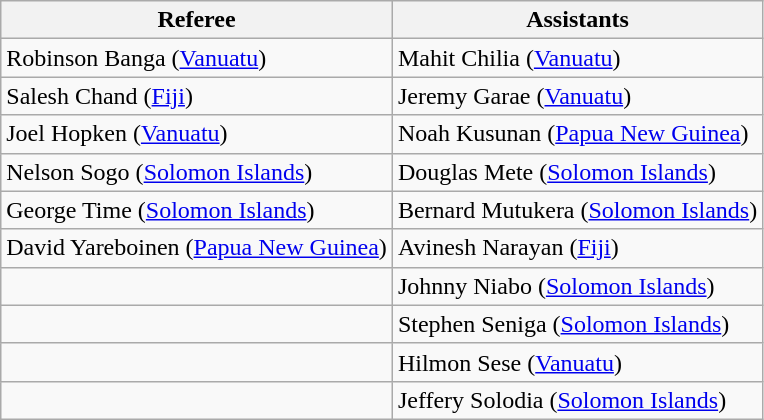<table class="wikitable">
<tr>
<th>Referee</th>
<th>Assistants</th>
</tr>
<tr>
<td> Robinson Banga (<a href='#'>Vanuatu</a>)</td>
<td> Mahit Chilia (<a href='#'>Vanuatu</a>)</td>
</tr>
<tr>
<td> Salesh Chand (<a href='#'>Fiji</a>)</td>
<td> Jeremy Garae (<a href='#'>Vanuatu</a>)</td>
</tr>
<tr>
<td> Joel Hopken (<a href='#'>Vanuatu</a>)</td>
<td> Noah Kusunan (<a href='#'>Papua New Guinea</a>)</td>
</tr>
<tr>
<td> Nelson Sogo (<a href='#'>Solomon Islands</a>)</td>
<td> Douglas Mete (<a href='#'>Solomon Islands</a>)</td>
</tr>
<tr>
<td> George Time (<a href='#'>Solomon Islands</a>)</td>
<td> Bernard Mutukera (<a href='#'>Solomon Islands</a>)</td>
</tr>
<tr>
<td> David Yareboinen (<a href='#'>Papua New Guinea</a>)</td>
<td> Avinesh Narayan (<a href='#'>Fiji</a>)</td>
</tr>
<tr>
<td></td>
<td> Johnny Niabo (<a href='#'>Solomon Islands</a>)</td>
</tr>
<tr>
<td></td>
<td> Stephen Seniga (<a href='#'>Solomon Islands</a>)</td>
</tr>
<tr>
<td></td>
<td> Hilmon Sese (<a href='#'>Vanuatu</a>)</td>
</tr>
<tr>
<td></td>
<td> Jeffery Solodia (<a href='#'>Solomon Islands</a>)</td>
</tr>
</table>
